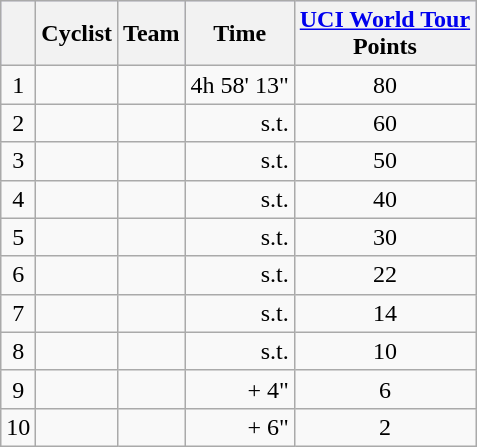<table class="wikitable">
<tr style="background:#ccccff;">
<th></th>
<th>Cyclist</th>
<th>Team</th>
<th>Time</th>
<th><a href='#'>UCI World Tour</a><br>Points</th>
</tr>
<tr>
<td align=center>1</td>
<td></td>
<td></td>
<td align=right>4h 58' 13"</td>
<td align=center>80</td>
</tr>
<tr>
<td align=center>2</td>
<td></td>
<td></td>
<td align=right>s.t.</td>
<td align=center>60</td>
</tr>
<tr>
<td align=center>3</td>
<td></td>
<td></td>
<td align=right>s.t.</td>
<td align=center>50</td>
</tr>
<tr>
<td align=center>4</td>
<td></td>
<td></td>
<td align=right>s.t.</td>
<td align=center>40</td>
</tr>
<tr>
<td align=center>5</td>
<td></td>
<td></td>
<td align=right>s.t.</td>
<td align=center>30</td>
</tr>
<tr>
<td align=center>6</td>
<td></td>
<td></td>
<td align=right>s.t.</td>
<td align=center>22</td>
</tr>
<tr>
<td align=center>7</td>
<td></td>
<td></td>
<td align=right>s.t.</td>
<td align=center>14</td>
</tr>
<tr>
<td align=center>8</td>
<td></td>
<td></td>
<td align=right>s.t.</td>
<td align=center>10</td>
</tr>
<tr>
<td align=center>9</td>
<td></td>
<td></td>
<td align=right>+ 4"</td>
<td align=center>6</td>
</tr>
<tr>
<td align=center>10</td>
<td></td>
<td></td>
<td align=right>+ 6"</td>
<td align=center>2</td>
</tr>
</table>
